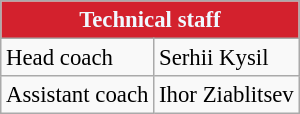<table class=wikitable bgcolor="white" cellpadding="3" cellspacing="0" border="1" style="font-size: 95%; border-collapse: collapse;">
<tr>
<th colspan="2" style="margin:0.7em;color:#F0F8FF;text-align:center;background:#D3212D">Technical staff</th>
</tr>
<tr>
<td align="left">Head coach</td>
<td align="left"> Serhii Kysil</td>
</tr>
<tr>
<td align="left">Assistant coach</td>
<td align="left"> Ihor Ziablitsev</td>
</tr>
</table>
